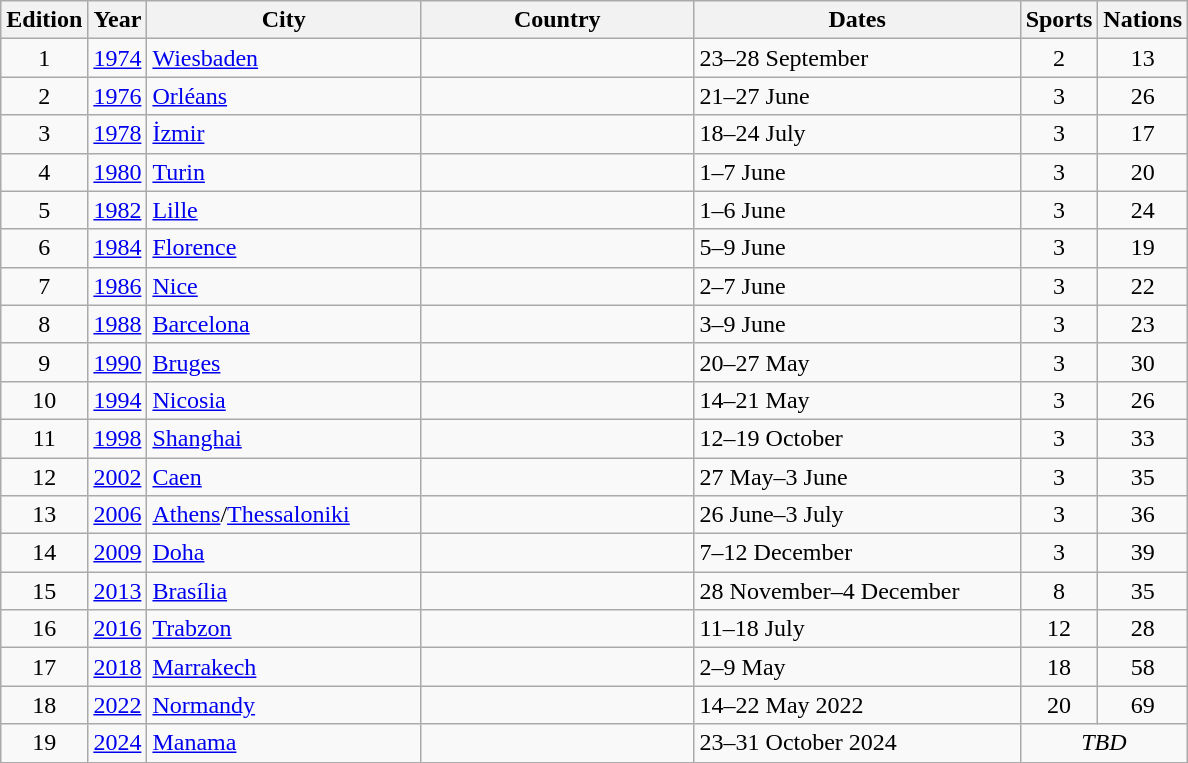<table class="wikitable">
<tr>
<th width=20>Edition</th>
<th width=20>Year</th>
<th width=175>City</th>
<th width=175>Country</th>
<th width=210>Dates</th>
<th width=20>Sports</th>
<th width=20>Nations</th>
</tr>
<tr>
<td align=center>1</td>
<td align=center><a href='#'>1974</a></td>
<td><a href='#'>Wiesbaden</a></td>
<td></td>
<td>23–28 September</td>
<td align=center>2</td>
<td align=center>13</td>
</tr>
<tr>
<td align=center>2</td>
<td align=center><a href='#'>1976</a></td>
<td><a href='#'>Orléans</a></td>
<td></td>
<td>21–27 June</td>
<td align=center>3</td>
<td align=center>26</td>
</tr>
<tr>
<td align=center>3</td>
<td align=center><a href='#'>1978</a></td>
<td><a href='#'>İzmir</a></td>
<td></td>
<td>18–24 July</td>
<td align=center>3</td>
<td align=center>17</td>
</tr>
<tr>
<td align=center>4</td>
<td align=center><a href='#'>1980</a></td>
<td><a href='#'>Turin</a></td>
<td></td>
<td>1–7 June</td>
<td align=center>3</td>
<td align=center>20</td>
</tr>
<tr>
<td align=center>5</td>
<td align=center><a href='#'>1982</a></td>
<td><a href='#'>Lille</a></td>
<td></td>
<td>1–6 June</td>
<td align=center>3</td>
<td align=center>24</td>
</tr>
<tr>
<td align=center>6</td>
<td align=center><a href='#'>1984</a></td>
<td><a href='#'>Florence</a></td>
<td></td>
<td>5–9 June</td>
<td align=center>3</td>
<td align=center>19</td>
</tr>
<tr>
<td align=center>7</td>
<td align=center><a href='#'>1986</a></td>
<td><a href='#'>Nice</a></td>
<td></td>
<td>2–7 June</td>
<td align=center>3</td>
<td align=center>22</td>
</tr>
<tr>
<td align=center>8</td>
<td align=center><a href='#'>1988</a></td>
<td><a href='#'>Barcelona</a></td>
<td></td>
<td>3–9 June</td>
<td align=center>3</td>
<td align=center>23</td>
</tr>
<tr>
<td align=center>9</td>
<td align=center><a href='#'>1990</a></td>
<td><a href='#'>Bruges</a></td>
<td></td>
<td>20–27 May</td>
<td align=center>3</td>
<td align=center>30</td>
</tr>
<tr>
<td align=center>10</td>
<td align=center><a href='#'>1994</a></td>
<td><a href='#'>Nicosia</a></td>
<td></td>
<td>14–21 May</td>
<td align=center>3</td>
<td align=center>26</td>
</tr>
<tr>
<td align=center>11</td>
<td align=center><a href='#'>1998</a></td>
<td><a href='#'>Shanghai</a></td>
<td></td>
<td>12–19 October</td>
<td align=center>3</td>
<td align=center>33</td>
</tr>
<tr>
<td align=center>12</td>
<td align=center><a href='#'>2002</a></td>
<td><a href='#'>Caen</a></td>
<td></td>
<td>27 May–3 June</td>
<td align=center>3</td>
<td align=center>35</td>
</tr>
<tr>
<td align=center>13</td>
<td align=center><a href='#'>2006</a></td>
<td><a href='#'>Athens</a>/<a href='#'>Thessaloniki</a></td>
<td></td>
<td>26 June–3 July</td>
<td align=center>3</td>
<td align=center>36</td>
</tr>
<tr>
<td align=center>14</td>
<td align=center><a href='#'>2009</a></td>
<td><a href='#'>Doha</a></td>
<td></td>
<td>7–12 December</td>
<td align=center>3</td>
<td align=center>39</td>
</tr>
<tr>
<td align=center>15</td>
<td align=center><a href='#'>2013</a></td>
<td><a href='#'>Brasília</a></td>
<td></td>
<td>28 November–4 December</td>
<td align=center>8</td>
<td align=center>35</td>
</tr>
<tr>
<td align=center>16</td>
<td align=center><a href='#'>2016</a></td>
<td><a href='#'>Trabzon</a></td>
<td></td>
<td>11–18 July</td>
<td align=center>12</td>
<td align=center>28</td>
</tr>
<tr>
<td align=center>17</td>
<td align=center><a href='#'>2018</a></td>
<td><a href='#'>Marrakech</a></td>
<td></td>
<td>2–9 May</td>
<td align=center>18</td>
<td align=center>58</td>
</tr>
<tr>
<td align=center>18</td>
<td align=center><a href='#'>2022</a></td>
<td><a href='#'>Normandy</a></td>
<td></td>
<td>14–22 May 2022</td>
<td align=center>20</td>
<td align=center>69</td>
</tr>
<tr>
<td align=center>19</td>
<td align=center><a href='#'>2024</a></td>
<td><a href='#'>Manama</a></td>
<td></td>
<td>23–31 October 2024</td>
<td colspan="2" align="center"><em>TBD</em></td>
</tr>
</table>
